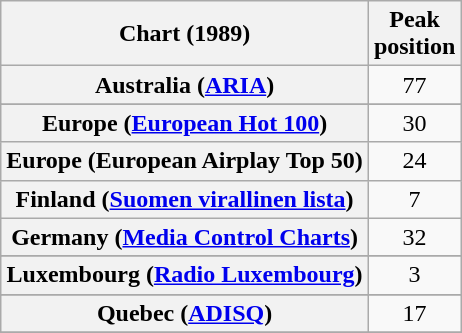<table class="wikitable sortable plainrowheaders" style="text-align:center">
<tr>
<th scope="col">Chart (1989)</th>
<th scope="col">Peak<br>position</th>
</tr>
<tr>
<th scope="row">Australia (<a href='#'>ARIA</a>)</th>
<td>77</td>
</tr>
<tr>
</tr>
<tr>
<th scope="row">Europe (<a href='#'>European Hot 100</a>)</th>
<td>30</td>
</tr>
<tr>
<th scope="row">Europe (European Airplay Top 50)</th>
<td>24</td>
</tr>
<tr>
<th scope="row">Finland (<a href='#'>Suomen virallinen lista</a>)</th>
<td>7</td>
</tr>
<tr>
<th scope="row">Germany (<a href='#'>Media Control Charts</a>)</th>
<td>32</td>
</tr>
<tr>
</tr>
<tr>
<th scope="row">Luxembourg (<a href='#'>Radio Luxembourg</a>)</th>
<td align="center">3</td>
</tr>
<tr>
</tr>
<tr>
<th scope="row">Quebec (<a href='#'>ADISQ</a>)</th>
<td align="center">17</td>
</tr>
<tr>
</tr>
</table>
